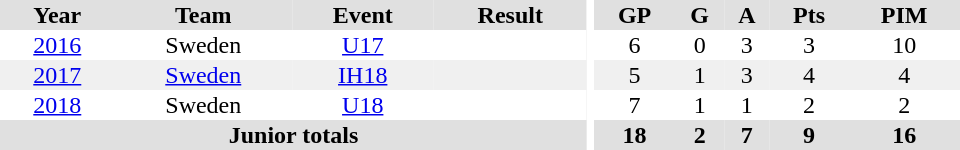<table border="0" cellpadding="1" cellspacing="0" ID="Table3" style="text-align:center; width:40em">
<tr ALIGN="center" bgcolor="#e0e0e0">
<th>Year</th>
<th>Team</th>
<th>Event</th>
<th>Result</th>
<th rowspan="101" bgcolor="#ffffff"></th>
<th>GP</th>
<th>G</th>
<th>A</th>
<th>Pts</th>
<th>PIM</th>
</tr>
<tr>
<td><a href='#'>2016</a></td>
<td>Sweden</td>
<td><a href='#'>U17</a></td>
<td></td>
<td>6</td>
<td>0</td>
<td>3</td>
<td>3</td>
<td>10</td>
</tr>
<tr bgcolor="#f0f0f0">
<td><a href='#'>2017</a></td>
<td><a href='#'>Sweden</a></td>
<td><a href='#'>IH18</a></td>
<td></td>
<td>5</td>
<td>1</td>
<td>3</td>
<td>4</td>
<td>4</td>
</tr>
<tr>
<td><a href='#'>2018</a></td>
<td>Sweden</td>
<td><a href='#'>U18</a></td>
<td></td>
<td>7</td>
<td>1</td>
<td>1</td>
<td>2</td>
<td>2</td>
</tr>
<tr bgcolor="#e0e0e0">
<th colspan="4">Junior totals</th>
<th>18</th>
<th>2</th>
<th>7</th>
<th>9</th>
<th>16</th>
</tr>
</table>
